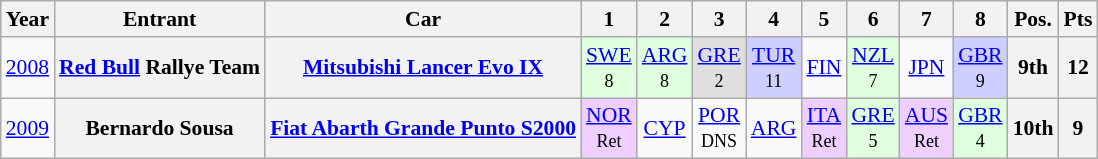<table class="wikitable" border="1" style="text-align:center; font-size:90%;">
<tr>
<th>Year</th>
<th>Entrant</th>
<th>Car</th>
<th>1</th>
<th>2</th>
<th>3</th>
<th>4</th>
<th>5</th>
<th>6</th>
<th>7</th>
<th>8</th>
<th>Pos.</th>
<th>Pts</th>
</tr>
<tr>
<td><a href='#'>2008</a></td>
<th><a href='#'>Red Bull</a> Rallye Team</th>
<th><a href='#'>Mitsubishi Lancer Evo IX</a></th>
<td style="background:#DFFFDF;"><a href='#'>SWE</a><br><small>8</small></td>
<td style="background:#DFFFDF;"><a href='#'>ARG</a><br><small>8</small></td>
<td style="background:#DFDFDF;"><a href='#'>GRE</a><br><small>2</small></td>
<td style="background:#CFCFFF;"><a href='#'>TUR</a><br><small>11</small></td>
<td><a href='#'>FIN</a></td>
<td style="background:#DFFFDF;"><a href='#'>NZL</a><br><small>7</small></td>
<td><a href='#'>JPN</a></td>
<td style="background:#CFCFFF;"><a href='#'>GBR</a><br><small>9</small></td>
<th>9th</th>
<th>12</th>
</tr>
<tr>
<td><a href='#'>2009</a></td>
<th>Bernardo Sousa</th>
<th><a href='#'>Fiat Abarth Grande Punto S2000</a></th>
<td style="background:#EFCFFF;"><a href='#'>NOR</a><br><small>Ret</small></td>
<td><a href='#'>CYP</a></td>
<td><a href='#'>POR</a><br><small>DNS</small></td>
<td><a href='#'>ARG</a></td>
<td style="background:#EFCFFF;"><a href='#'>ITA</a><br><small>Ret</small></td>
<td style="background:#DFFFDF;"><a href='#'>GRE</a><br><small>5</small></td>
<td style="background:#EFCFFF;"><a href='#'>AUS</a><br><small>Ret</small></td>
<td style="background:#DFFFDF;"><a href='#'>GBR</a><br><small>4</small></td>
<th>10th</th>
<th>9</th>
</tr>
</table>
